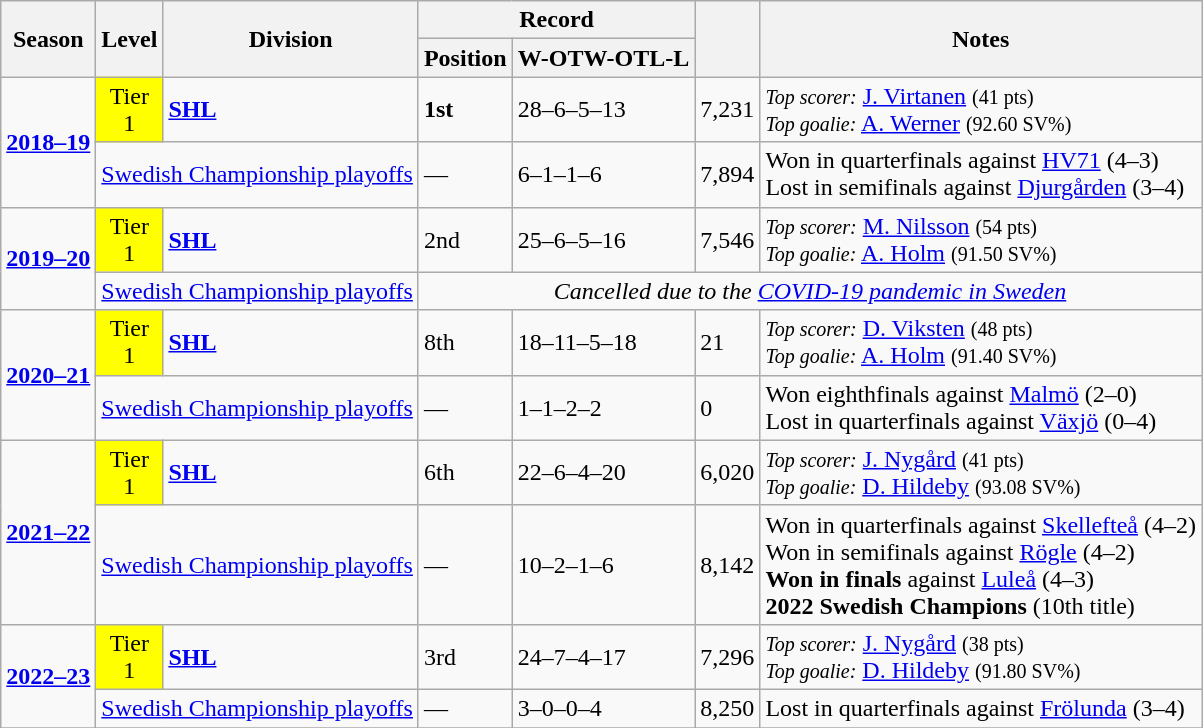<table class="wikitable">
<tr>
<th rowspan="2">Season</th>
<th rowspan="2" width=20px>Level</th>
<th rowspan="2">Division</th>
<th colspan="2">Record</th>
<th rowspan=2></th>
<th rowspan="2">Notes</th>
</tr>
<tr>
<th>Position</th>
<th>W-OTW-OTL-L</th>
</tr>
<tr>
<td rowspan=2 align=center><strong><a href='#'>2018–19</a></strong></td>
<td align=center style="background:#FFFF00;">Tier 1</td>
<td><strong><a href='#'>SHL</a></strong></td>
<td><strong>1st</strong></td>
<td>28–6–5–13</td>
<td>7,231</td>
<td><small><em>Top scorer:</em></small>  <a href='#'>J. Virtanen</a> <small>(41 pts)<br><em>Top goalie:</em></small>  <a href='#'>A. Werner</a> <small>(92.60 SV%)</small></td>
</tr>
<tr>
<td colspan=2><a href='#'>Swedish Championship playoffs</a></td>
<td>—</td>
<td>6–1–1–6</td>
<td>7,894</td>
<td>Won in quarterfinals against <a href='#'>HV71</a> (4–3)<br>Lost in semifinals against <a href='#'>Djurgården</a> (3–4)</td>
</tr>
<tr>
<td rowspan=2 align=center><strong><a href='#'>2019–20</a></strong></td>
<td align=center style="background:#FFFF00;">Tier 1</td>
<td><strong><a href='#'>SHL</a></strong></td>
<td>2nd</td>
<td>25–6–5–16</td>
<td>7,546</td>
<td><small><em>Top scorer:</em></small>  <a href='#'>M. Nilsson</a> <small>(54 pts)<br><em>Top goalie:</em></small>  <a href='#'>A. Holm</a> <small>(91.50 SV%)</small></td>
</tr>
<tr>
<td colspan=2><a href='#'>Swedish Championship playoffs</a></td>
<td colspan=4 align=center><em>Cancelled due to the <a href='#'>COVID-19 pandemic in Sweden</a></em></td>
</tr>
<tr>
<td rowspan=2 align=center><strong><a href='#'>2020–21</a></strong></td>
<td align=center style="background:#FFFF00;">Tier 1</td>
<td><strong><a href='#'>SHL</a></strong></td>
<td>8th</td>
<td>18–11–5–18</td>
<td>21</td>
<td><small><em>Top scorer:</em></small>  <a href='#'>D. Viksten</a> <small>(48 pts)<br><em>Top goalie:</em></small>  <a href='#'>A. Holm</a> <small>(91.40 SV%)</small></td>
</tr>
<tr>
<td colspan=2><a href='#'>Swedish Championship playoffs</a></td>
<td>—</td>
<td>1–1–2–2</td>
<td>0</td>
<td>Won eighthfinals against <a href='#'>Malmö</a> (2–0)<br>Lost in quarterfinals against <a href='#'>Växjö</a> (0–4)</td>
</tr>
<tr>
<td rowspan=2 align=center><strong><a href='#'>2021–22</a></strong></td>
<td align=center style="background:#FFFF00;">Tier 1</td>
<td><strong><a href='#'>SHL</a></strong></td>
<td>6th</td>
<td>22–6–4–20</td>
<td>6,020</td>
<td><small><em>Top scorer:</em></small>  <a href='#'>J. Nygård</a> <small>(41 pts)<br><em>Top goalie:</em></small>  <a href='#'>D. Hildeby</a> <small>(93.08 SV%)</small></td>
</tr>
<tr>
<td colspan=2><a href='#'>Swedish Championship playoffs</a></td>
<td>—</td>
<td>10–2–1–6</td>
<td>8,142</td>
<td>Won in quarterfinals against <a href='#'>Skellefteå</a> (4–2)<br>Won in semifinals against <a href='#'>Rögle</a> (4–2)<br><strong>Won in finals</strong> against <a href='#'>Luleå</a> (4–3)<br> <strong>2022 Swedish Champions</strong> (10th title)</td>
</tr>
<tr>
<td rowspan=2 align=center><strong><a href='#'>2022–23</a></strong></td>
<td align=center style="background:#FFFF00;">Tier 1</td>
<td><strong><a href='#'>SHL</a></strong></td>
<td>3rd</td>
<td>24–7–4–17</td>
<td>7,296</td>
<td><small><em>Top scorer:</em></small>  <a href='#'>J. Nygård</a> <small>(38 pts)<br><em>Top goalie:</em></small>  <a href='#'>D. Hildeby</a> <small>(91.80 SV%)</small></td>
</tr>
<tr>
<td colspan=2><a href='#'>Swedish Championship playoffs</a></td>
<td>—</td>
<td>3–0–0–4</td>
<td>8,250</td>
<td>Lost in quarterfinals against <a href='#'>Frölunda</a> (3–4)</td>
</tr>
<tr>
</tr>
</table>
